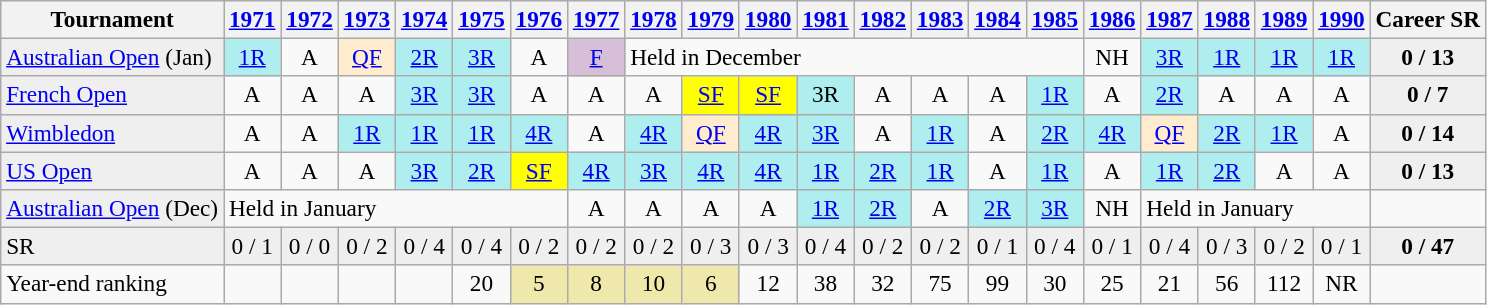<table class="wikitable" style=font-size:97%>
<tr bgcolor="#efefef">
<th>Tournament</th>
<th><a href='#'>1971</a></th>
<th><a href='#'>1972</a></th>
<th><a href='#'>1973</a></th>
<th><a href='#'>1974</a></th>
<th><a href='#'>1975</a></th>
<th><a href='#'>1976</a></th>
<th><a href='#'>1977</a></th>
<th><a href='#'>1978</a></th>
<th><a href='#'>1979</a></th>
<th><a href='#'>1980</a></th>
<th><a href='#'>1981</a></th>
<th><a href='#'>1982</a></th>
<th><a href='#'>1983</a></th>
<th><a href='#'>1984</a></th>
<th><a href='#'>1985</a></th>
<th><a href='#'>1986</a></th>
<th><a href='#'>1987</a></th>
<th><a href='#'>1988</a></th>
<th><a href='#'>1989</a></th>
<th><a href='#'>1990</a></th>
<th>Career SR</th>
</tr>
<tr>
<td style="background:#EFEFEF;"><a href='#'>Australian Open</a> (Jan)</td>
<td align="center" style="background:#afeeee;"><a href='#'>1R</a></td>
<td align="center">A</td>
<td align="center" style="background:#ffebcd;"><a href='#'>QF</a></td>
<td align="center" style="background:#afeeee;"><a href='#'>2R</a></td>
<td align="center" style="background:#afeeee;"><a href='#'>3R</a></td>
<td align="center">A</td>
<td align="center" style="background:#d8bfd8;"><a href='#'>F</a></td>
<td colspan=8>Held in December</td>
<td align="center">NH</td>
<td align="center" style="background:#afeeee;"><a href='#'>3R</a></td>
<td align="center" style="background:#afeeee;"><a href='#'>1R</a></td>
<td align="center" style="background:#afeeee;"><a href='#'>1R</a></td>
<td align="center" style="background:#afeeee;"><a href='#'>1R</a></td>
<td align="center" style="background:#EFEFEF;"><strong>0 / 13</strong></td>
</tr>
<tr>
<td style="background:#EFEFEF;"><a href='#'>French Open</a></td>
<td align="center">A</td>
<td align="center">A</td>
<td align="center">A</td>
<td align="center" style="background:#afeeee;"><a href='#'>3R</a></td>
<td align="center" style="background:#afeeee;"><a href='#'>3R</a></td>
<td align="center">A</td>
<td align="center">A</td>
<td align="center">A</td>
<td align="center" style="background:yellow;"><a href='#'>SF</a></td>
<td align="center" style="background:yellow;"><a href='#'>SF</a></td>
<td align="center" style="background:#afeeee;">3R</td>
<td align="center">A</td>
<td align="center">A</td>
<td align="center">A</td>
<td align="center" style="background:#afeeee;"><a href='#'>1R</a></td>
<td align="center">A</td>
<td align="center" style="background:#afeeee;"><a href='#'>2R</a></td>
<td align="center">A</td>
<td align="center">A</td>
<td align="center">A</td>
<td align="center" style="background:#EFEFEF;"><strong>0 / 7</strong></td>
</tr>
<tr>
<td style="background:#EFEFEF;"><a href='#'>Wimbledon</a></td>
<td align="center">A</td>
<td align="center">A</td>
<td align="center" style="background:#afeeee;"><a href='#'>1R</a></td>
<td align="center" style="background:#afeeee;"><a href='#'>1R</a></td>
<td align="center" style="background:#afeeee;"><a href='#'>1R</a></td>
<td align="center" style="background:#afeeee;"><a href='#'>4R</a></td>
<td align="center">A</td>
<td align="center" style="background:#afeeee;"><a href='#'>4R</a></td>
<td align="center" style="background:#ffebcd;"><a href='#'>QF</a></td>
<td align="center" style="background:#afeeee;"><a href='#'>4R</a></td>
<td align="center" style="background:#afeeee;"><a href='#'>3R</a></td>
<td align="center">A</td>
<td align="center" style="background:#afeeee;"><a href='#'>1R</a></td>
<td align="center">A</td>
<td align="center" style="background:#afeeee;"><a href='#'>2R</a></td>
<td align="center" style="background:#afeeee;"><a href='#'>4R</a></td>
<td align="center" style="background:#ffebcd;"><a href='#'>QF</a></td>
<td align="center" style="background:#afeeee;"><a href='#'>2R</a></td>
<td align="center" style="background:#afeeee;"><a href='#'>1R</a></td>
<td align="center">A</td>
<td align="center" style="background:#EFEFEF;"><strong>0 / 14</strong></td>
</tr>
<tr>
<td style="background:#EFEFEF;"><a href='#'>US Open</a></td>
<td align="center">A</td>
<td align="center">A</td>
<td align="center">A</td>
<td align="center" style="background:#afeeee;"><a href='#'>3R</a></td>
<td align="center" style="background:#afeeee;"><a href='#'>2R</a></td>
<td align="center" style="background:yellow;"><a href='#'>SF</a></td>
<td align="center" style="background:#afeeee;"><a href='#'>4R</a></td>
<td align="center" style="background:#afeeee;"><a href='#'>3R</a></td>
<td align="center" style="background:#afeeee;"><a href='#'>4R</a></td>
<td align="center" style="background:#afeeee;"><a href='#'>4R</a></td>
<td align="center" style="background:#afeeee;"><a href='#'>1R</a></td>
<td align="center" style="background:#afeeee;"><a href='#'>2R</a></td>
<td align="center" style="background:#afeeee;"><a href='#'>1R</a></td>
<td align="center">A</td>
<td align="center" style="background:#afeeee;"><a href='#'>1R</a></td>
<td align="center">A</td>
<td align="center" style="background:#afeeee;"><a href='#'>1R</a></td>
<td align="center" style="background:#afeeee;"><a href='#'>2R</a></td>
<td align="center">A</td>
<td align="center">A</td>
<td align="center" style="background:#EFEFEF;"><strong>0 / 13</strong></td>
</tr>
<tr>
<td style="background:#EFEFEF;"><a href='#'>Australian Open</a> (Dec)</td>
<td colspan=6>Held in January</td>
<td align="center">A</td>
<td align="center">A</td>
<td align="center">A</td>
<td align="center">A</td>
<td align="center" style="background:#afeeee;"><a href='#'>1R</a></td>
<td align="center" style="background:#afeeee;"><a href='#'>2R</a></td>
<td align="center">A</td>
<td align="center" style="background:#afeeee;"><a href='#'>2R</a></td>
<td align="center" style="background:#afeeee;"><a href='#'>3R</a></td>
<td align="center">NH</td>
<td colspan=4>Held in January</td>
</tr>
<tr>
<td style="background:#EFEFEF;">SR</td>
<td align="center" style="background:#EFEFEF;">0 / 1</td>
<td align="center" style="background:#EFEFEF;">0 / 0</td>
<td align="center" style="background:#EFEFEF;">0 / 2</td>
<td align="center" style="background:#EFEFEF;">0 / 4</td>
<td align="center" style="background:#EFEFEF;">0 / 4</td>
<td align="center" style="background:#EFEFEF;">0 / 2</td>
<td align="center" style="background:#EFEFEF;">0 / 2</td>
<td align="center" style="background:#EFEFEF;">0 / 2</td>
<td align="center" style="background:#EFEFEF;">0 / 3</td>
<td align="center" style="background:#EFEFEF;">0 / 3</td>
<td align="center" style="background:#EFEFEF;">0 / 4</td>
<td align="center" style="background:#EFEFEF;">0 / 2</td>
<td align="center" style="background:#EFEFEF;">0 / 2</td>
<td align="center" style="background:#EFEFEF;">0 / 1</td>
<td align="center" style="background:#EFEFEF;">0 / 4</td>
<td align="center" style="background:#EFEFEF;">0 / 1</td>
<td align="center" style="background:#EFEFEF;">0 / 4</td>
<td align="center" style="background:#EFEFEF;">0 / 3</td>
<td align="center" style="background:#EFEFEF;">0 / 2</td>
<td align="center" style="background:#EFEFEF;">0 / 1</td>
<td align="center" style="background:#EFEFEF;"><strong>0 / 47</strong></td>
</tr>
<tr>
<td align=left>Year-end ranking</td>
<td align="center"></td>
<td align="center"></td>
<td align="center"></td>
<td align="center"></td>
<td align="center">20</td>
<td align="center" bgcolor=EEE8AA>5</td>
<td align="center" bgcolor=EEE8AA>8</td>
<td align="center" bgcolor=EEE8AA>10</td>
<td align="center" bgcolor=EEE8AA>6</td>
<td align="center">12</td>
<td align="center">38</td>
<td align="center">32</td>
<td align="center">75</td>
<td align="center">99</td>
<td align="center">30</td>
<td align="center">25</td>
<td align="center">21</td>
<td align="center">56</td>
<td align="center">112</td>
<td align="center">NR</td>
<td align="center"></td>
</tr>
</table>
